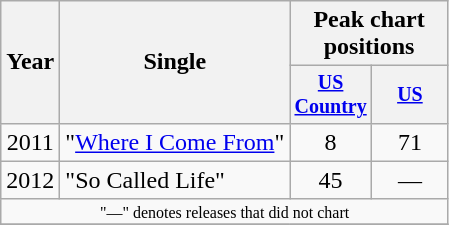<table class="wikitable" style="text-align:center;">
<tr>
<th rowspan="2">Year</th>
<th rowspan="2">Single</th>
<th colspan="2">Peak chart<br>positions</th>
</tr>
<tr style="font-size:smaller;">
<th width="45"><a href='#'>US Country</a></th>
<th width="45"><a href='#'>US</a></th>
</tr>
<tr>
<td>2011</td>
<td align="left">"<a href='#'>Where I Come From</a>"</td>
<td>8</td>
<td>71</td>
</tr>
<tr>
<td>2012</td>
<td align="left">"So Called Life"</td>
<td>45</td>
<td>—</td>
</tr>
<tr>
<td colspan="4" style="font-size:8pt">"—" denotes releases that did not chart</td>
</tr>
<tr>
</tr>
</table>
